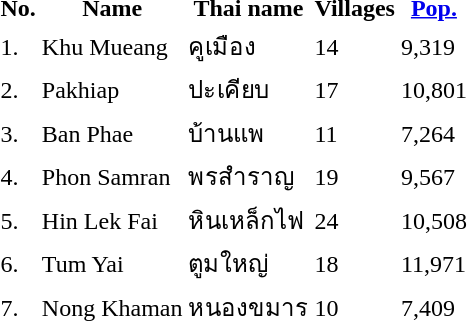<table>
<tr>
<th>No.</th>
<th>Name</th>
<th>Thai name</th>
<th>Villages</th>
<th><a href='#'>Pop.</a></th>
</tr>
<tr>
<td>1.</td>
<td>Khu Mueang</td>
<td>คูเมือง</td>
<td>14</td>
<td>9,319</td>
<td></td>
</tr>
<tr>
<td>2.</td>
<td>Pakhiap</td>
<td>ปะเคียบ</td>
<td>17</td>
<td>10,801</td>
<td></td>
</tr>
<tr>
<td>3.</td>
<td>Ban Phae</td>
<td>บ้านแพ</td>
<td>11</td>
<td>7,264</td>
<td></td>
</tr>
<tr>
<td>4.</td>
<td>Phon Samran</td>
<td>พรสำราญ</td>
<td>19</td>
<td>9,567</td>
<td></td>
</tr>
<tr>
<td>5.</td>
<td>Hin Lek Fai</td>
<td>หินเหล็กไฟ</td>
<td>24</td>
<td>10,508</td>
<td></td>
</tr>
<tr>
<td>6.</td>
<td>Tum Yai</td>
<td>ตูมใหญ่</td>
<td>18</td>
<td>11,971</td>
<td></td>
</tr>
<tr>
<td>7.</td>
<td>Nong Khaman</td>
<td>หนองขมาร</td>
<td>10</td>
<td>7,409</td>
<td></td>
</tr>
</table>
